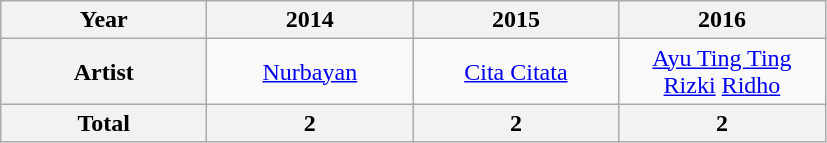<table class="wikitable">
<tr>
<th style="width:130px;">Year</th>
<th style="width:130px;">2014</th>
<th style="width:130px;">2015</th>
<th style="width:130px;">2016</th>
</tr>
<tr align=center>
<th>Artist</th>
<td><a href='#'>Nurbayan</a></td>
<td><a href='#'>Cita Citata</a></td>
<td><a href='#'>Ayu Ting Ting</a><br><a href='#'>Rizki</a> <a href='#'>Ridho</a></td>
</tr>
<tr style="text-align:center;"|-align=center>
<th>Total</th>
<th>2</th>
<th>2</th>
<th>2</th>
</tr>
</table>
